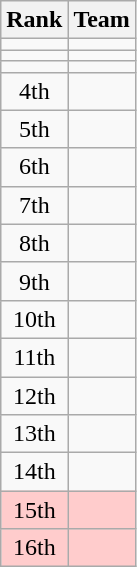<table class=wikitable style="text-align:center;">
<tr>
<th>Rank</th>
<th>Team</th>
</tr>
<tr>
<td></td>
<td align=left></td>
</tr>
<tr>
<td></td>
<td align=left></td>
</tr>
<tr>
<td></td>
<td align=left></td>
</tr>
<tr>
<td>4th</td>
<td align=left></td>
</tr>
<tr>
<td>5th</td>
<td align=left></td>
</tr>
<tr>
<td>6th</td>
<td align=left></td>
</tr>
<tr>
<td>7th</td>
<td align=left></td>
</tr>
<tr>
<td>8th</td>
<td align=left></td>
</tr>
<tr>
<td>9th</td>
<td align=left></td>
</tr>
<tr>
<td>10th</td>
<td align=left></td>
</tr>
<tr>
<td>11th</td>
<td align=left></td>
</tr>
<tr>
<td>12th</td>
<td align=left></td>
</tr>
<tr>
<td>13th</td>
<td align=left></td>
</tr>
<tr>
<td>14th</td>
<td align=left></td>
</tr>
<tr bgcolor=#ffcccc>
<td>15th</td>
<td align=left></td>
</tr>
<tr bgcolor=#ffcccc>
<td>16th</td>
<td align=left></td>
</tr>
</table>
